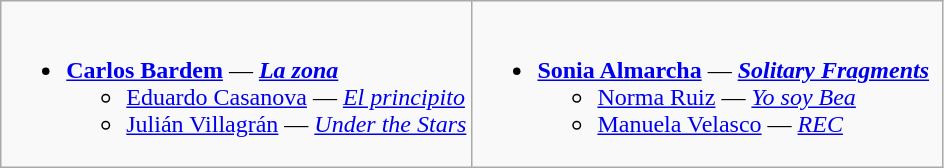<table class=wikitable>
<tr>
<td style="vertical-align:top;" width="50%"><br><ul><li><strong><a href='#'>Carlos Bardem</a></strong> — <strong><em><a href='#'>La zona</a></em></strong><ul><li><a href='#'>Eduardo Casanova</a> — <em><a href='#'>El principito</a></em></li><li><a href='#'>Julián Villagrán</a> — <em><a href='#'>Under the Stars</a></em></li></ul></li></ul></td>
<td style="vertical-align:top;" width="50%"><br><ul><li><strong><a href='#'>Sonia Almarcha</a></strong> — <strong><em><a href='#'>Solitary Fragments</a></em></strong><ul><li><a href='#'>Norma Ruiz</a> — <em><a href='#'>Yo soy Bea</a></em></li><li><a href='#'>Manuela Velasco</a> — <em><a href='#'>REC</a></em></li></ul></li></ul></td>
</tr>
</table>
